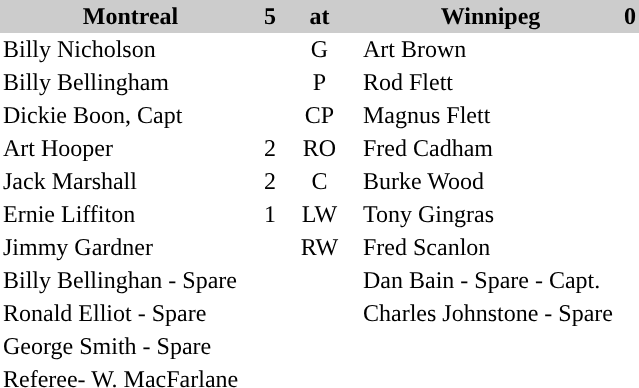<table cellpadding=2 cellspacing=0 border=0>
<tr bgcolor=#cccccc>
<th width=170>Montreal</th>
<th>5</th>
<th width=50>at</th>
<th width=170>Winnipeg</th>
<th>0</th>
</tr>
<tr>
<td>Billy Nicholson</td>
<td></td>
<td align=center>G</td>
<td>Art Brown</td>
<td></td>
<td></td>
</tr>
<tr>
<td>Billy Bellingham</td>
<td></td>
<td align=center>P</td>
<td>Rod Flett</td>
<td></td>
<td></td>
</tr>
<tr>
<td>Dickie Boon, Capt</td>
<td></td>
<td align=center>CP</td>
<td>Magnus Flett</td>
<td></td>
<td></td>
</tr>
<tr>
<td>Art Hooper</td>
<td>2</td>
<td align=center>RO</td>
<td>Fred Cadham</td>
<td></td>
<td></td>
</tr>
<tr>
<td>Jack Marshall</td>
<td>2</td>
<td align=center>C</td>
<td>Burke Wood</td>
<td></td>
<td></td>
</tr>
<tr>
<td>Ernie Liffiton</td>
<td>1</td>
<td align=center>LW</td>
<td>Tony Gingras</td>
<td></td>
<td></td>
</tr>
<tr>
<td>Jimmy Gardner</td>
<td></td>
<td align=center>RW</td>
<td>Fred Scanlon</td>
<td></td>
<td></td>
</tr>
<tr>
<td>Billy Bellinghan - Spare</td>
<td></td>
<td align=center></td>
<td>Dan Bain - Spare - Capt.</td>
<td></td>
<td></td>
</tr>
<tr>
<td>Ronald Elliot - Spare</td>
<td></td>
<td align=center></td>
<td>Charles Johnstone - Spare</td>
<td></td>
<td></td>
</tr>
<tr>
<td>George Smith - Spare</td>
<td></td>
<td align=center></td>
<td></td>
<td></td>
<td></td>
</tr>
<tr>
<td colspan="5">Referee- W. MacFarlane</td>
</tr>
<tr>
</tr>
</table>
